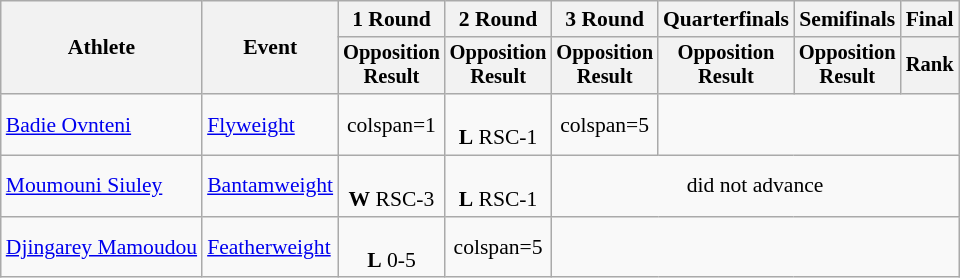<table class="wikitable" style="font-size:90%">
<tr>
<th rowspan="2">Athlete</th>
<th rowspan="2">Event</th>
<th>1 Round</th>
<th>2 Round</th>
<th>3 Round</th>
<th>Quarterfinals</th>
<th>Semifinals</th>
<th colspan=2>Final</th>
</tr>
<tr style="font-size:95%">
<th>Opposition<br>Result</th>
<th>Opposition<br>Result</th>
<th>Opposition<br>Result</th>
<th>Opposition<br>Result</th>
<th>Opposition<br>Result</th>
<th colspan=2>Rank</th>
</tr>
<tr align=center>
<td align=left><a href='#'>Badie Ovnteni</a></td>
<td align=left><a href='#'>Flyweight</a></td>
<td>colspan=1 </td>
<td><br><strong>L</strong> RSC-1</td>
<td>colspan=5 </td>
</tr>
<tr align=center>
<td align=left><a href='#'>Moumouni Siuley</a></td>
<td align=left><a href='#'>Bantamweight</a></td>
<td><br><strong>W</strong> RSC-3</td>
<td><br><strong>L</strong> RSC-1</td>
<td colspan=5>did not advance</td>
</tr>
<tr align=center>
<td align=left><a href='#'>Djingarey Mamoudou</a></td>
<td align=left><a href='#'>Featherweight</a></td>
<td><br><strong>L</strong> 0-5</td>
<td>colspan=5 </td>
</tr>
</table>
